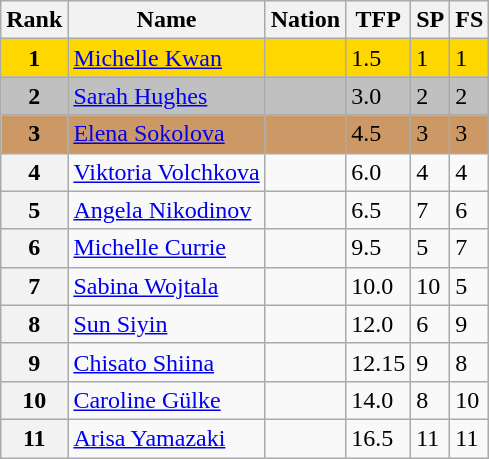<table class="wikitable">
<tr>
<th>Rank</th>
<th>Name</th>
<th>Nation</th>
<th>TFP</th>
<th>SP</th>
<th>FS</th>
</tr>
<tr bgcolor="gold">
<td align="center"><strong>1</strong></td>
<td><a href='#'>Michelle Kwan</a></td>
<td></td>
<td>1.5</td>
<td>1</td>
<td>1</td>
</tr>
<tr bgcolor="silver">
<td align="center"><strong>2</strong></td>
<td><a href='#'>Sarah Hughes</a></td>
<td></td>
<td>3.0</td>
<td>2</td>
<td>2</td>
</tr>
<tr bgcolor="cc9966">
<td align="center"><strong>3</strong></td>
<td><a href='#'>Elena Sokolova</a></td>
<td></td>
<td>4.5</td>
<td>3</td>
<td>3</td>
</tr>
<tr>
<th>4</th>
<td><a href='#'>Viktoria Volchkova</a></td>
<td></td>
<td>6.0</td>
<td>4</td>
<td>4</td>
</tr>
<tr>
<th>5</th>
<td><a href='#'>Angela Nikodinov</a></td>
<td></td>
<td>6.5</td>
<td>7</td>
<td>6</td>
</tr>
<tr>
<th>6</th>
<td><a href='#'>Michelle Currie</a></td>
<td></td>
<td>9.5</td>
<td>5</td>
<td>7</td>
</tr>
<tr>
<th>7</th>
<td><a href='#'>Sabina Wojtala</a></td>
<td></td>
<td>10.0</td>
<td>10</td>
<td>5</td>
</tr>
<tr>
<th>8</th>
<td><a href='#'>Sun Siyin</a></td>
<td></td>
<td>12.0</td>
<td>6</td>
<td>9</td>
</tr>
<tr>
<th>9</th>
<td><a href='#'>Chisato Shiina</a></td>
<td></td>
<td>12.15</td>
<td>9</td>
<td>8</td>
</tr>
<tr>
<th>10</th>
<td><a href='#'>Caroline Gülke</a></td>
<td></td>
<td>14.0</td>
<td>8</td>
<td>10</td>
</tr>
<tr>
<th>11</th>
<td><a href='#'>Arisa Yamazaki</a></td>
<td></td>
<td>16.5</td>
<td>11</td>
<td>11</td>
</tr>
</table>
